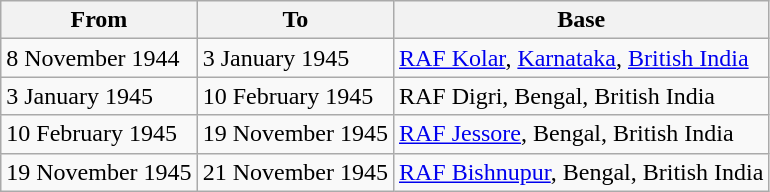<table class="wikitable">
<tr>
<th>From</th>
<th>To</th>
<th>Base</th>
</tr>
<tr>
<td>8 November 1944</td>
<td>3 January 1945</td>
<td><a href='#'>RAF Kolar</a>, <a href='#'>Karnataka</a>, <a href='#'>British India</a></td>
</tr>
<tr>
<td>3 January 1945</td>
<td>10 February 1945</td>
<td>RAF Digri, Bengal, British India</td>
</tr>
<tr>
<td>10 February 1945</td>
<td>19 November 1945</td>
<td><a href='#'>RAF Jessore</a>, Bengal, British India</td>
</tr>
<tr>
<td>19 November 1945</td>
<td>21 November 1945</td>
<td><a href='#'>RAF Bishnupur</a>, Bengal, British India</td>
</tr>
</table>
